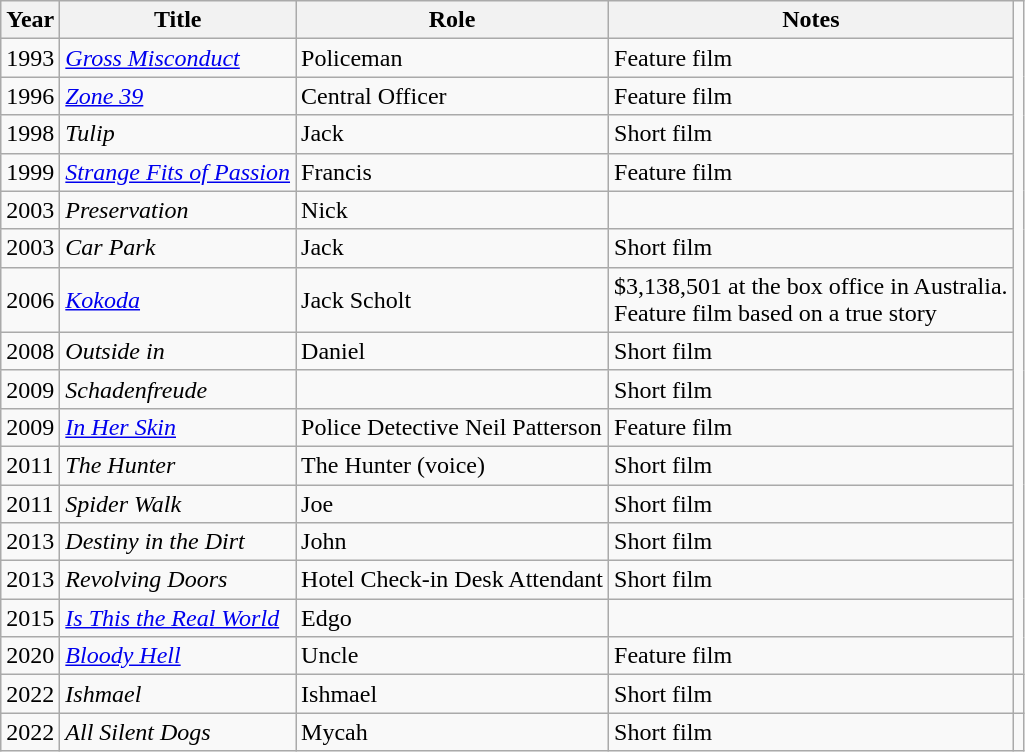<table class="wikitable">
<tr>
<th>Year</th>
<th>Title</th>
<th>Role</th>
<th>Notes</th>
</tr>
<tr>
<td>1993</td>
<td><a href='#'><em>Gross Misconduct</em></a></td>
<td>Policeman</td>
<td>Feature film</td>
</tr>
<tr>
<td>1996</td>
<td><em><a href='#'>Zone 39</a></em></td>
<td>Central Officer</td>
<td>Feature film</td>
</tr>
<tr>
<td>1998</td>
<td><em>Tulip</em></td>
<td>Jack</td>
<td>Short film</td>
</tr>
<tr>
<td>1999</td>
<td><em><a href='#'>Strange Fits of Passion</a></em></td>
<td>Francis</td>
<td>Feature film</td>
</tr>
<tr>
<td>2003</td>
<td><em>Preservation</em></td>
<td>Nick</td>
<td></td>
</tr>
<tr>
<td>2003</td>
<td><em>Car Park</em></td>
<td>Jack</td>
<td>Short film</td>
</tr>
<tr>
<td>2006</td>
<td><em><a href='#'>Kokoda</a></em></td>
<td>Jack Scholt</td>
<td>$3,138,501 at the box office in Australia.<br>Feature film based on a true story</td>
</tr>
<tr>
<td>2008</td>
<td><em>Outside in</em></td>
<td>Daniel</td>
<td>Short film</td>
</tr>
<tr>
<td>2009</td>
<td><em>Schadenfreude</em></td>
<td></td>
<td>Short film</td>
</tr>
<tr>
<td>2009</td>
<td><em><a href='#'>In Her Skin</a></em></td>
<td>Police Detective Neil Patterson</td>
<td>Feature film</td>
</tr>
<tr>
<td>2011</td>
<td><em>The Hunter</em></td>
<td>The Hunter (voice)</td>
<td>Short film</td>
</tr>
<tr>
<td>2011</td>
<td><em>Spider Walk</em></td>
<td>Joe</td>
<td>Short film</td>
</tr>
<tr>
<td>2013</td>
<td><em>Destiny in the Dirt</em></td>
<td>John</td>
<td>Short film</td>
</tr>
<tr>
<td>2013</td>
<td><em>Revolving Doors</em></td>
<td>Hotel Check-in Desk Attendant</td>
<td>Short film</td>
</tr>
<tr>
<td>2015</td>
<td><em><a href='#'>Is This the Real World</a></em></td>
<td>Edgo</td>
<td></td>
</tr>
<tr>
<td>2020</td>
<td><a href='#'><em>Bloody Hell</em></a></td>
<td>Uncle</td>
<td>Feature film</td>
</tr>
<tr>
<td>2022</td>
<td><em>Ishmael</em></td>
<td>Ishmael</td>
<td>Short film</td>
<td></td>
</tr>
<tr>
<td>2022</td>
<td><em>All Silent Dogs</em></td>
<td>Mycah</td>
<td>Short film</td>
</tr>
</table>
